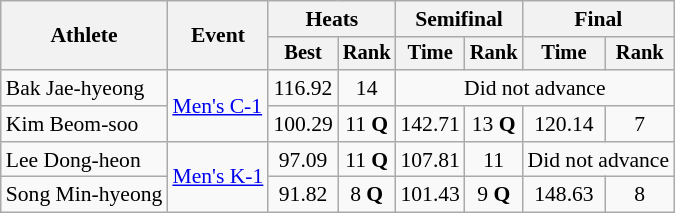<table class=wikitable style=font-size:90%;text-align:center>
<tr>
<th rowspan=2>Athlete</th>
<th rowspan=2>Event</th>
<th colspan=2>Heats</th>
<th colspan=2>Semifinal</th>
<th colspan=2>Final</th>
</tr>
<tr style="font-size:95%">
<th>Best</th>
<th>Rank</th>
<th>Time</th>
<th>Rank</th>
<th>Time</th>
<th>Rank</th>
</tr>
<tr>
<td align=left>Bak Jae-hyeong</td>
<td align=left rowspan=2><a href='#'>Men's C-1</a></td>
<td>116.92</td>
<td>14</td>
<td colspan=4>Did not advance</td>
</tr>
<tr>
<td align=left>Kim Beom-soo</td>
<td>100.29</td>
<td>11 <strong>Q</strong></td>
<td>142.71</td>
<td>13 <strong>Q</strong></td>
<td>120.14</td>
<td>7</td>
</tr>
<tr>
<td align=left>Lee Dong-heon</td>
<td align=left rowspan=2><a href='#'>Men's K-1</a></td>
<td>97.09</td>
<td>11 <strong>Q</strong></td>
<td>107.81</td>
<td>11</td>
<td colspan=2>Did not advance</td>
</tr>
<tr>
<td align=left>Song Min-hyeong</td>
<td>91.82</td>
<td>8 <strong>Q</strong></td>
<td>101.43</td>
<td>9 <strong>Q</strong></td>
<td>148.63</td>
<td>8</td>
</tr>
</table>
